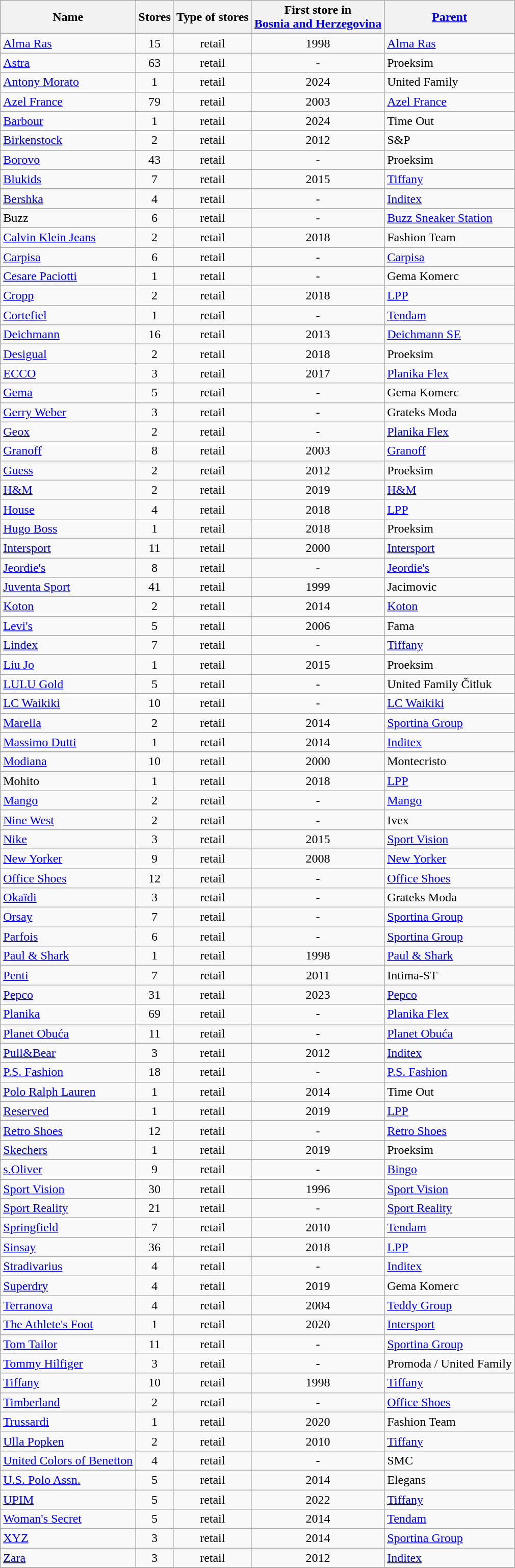<table class="wikitable sortable">
<tr>
<th>Name</th>
<th>Stores</th>
<th>Type of stores</th>
<th>First store in<br><a href='#'>Bosnia and Herzegovina</a></th>
<th><a href='#'>Parent</a></th>
</tr>
<tr>
<td><a href='#'>Alma Ras</a></td>
<td align="center">15</td>
<td align="center">retail</td>
<td align="center">1998</td>
<td><a href='#'>Alma Ras</a></td>
</tr>
<tr>
<td><a href='#'>Astra</a></td>
<td align="center">63</td>
<td align="center">retail</td>
<td align="center">-</td>
<td>Proeksim</td>
</tr>
<tr>
<td><a href='#'>Antony Morato</a></td>
<td align="center">1</td>
<td align="center">retail</td>
<td align="center">2024</td>
<td>United Family</td>
</tr>
<tr>
<td><a href='#'>Azel France</a></td>
<td align="center">79</td>
<td align="center">retail</td>
<td align="center">2003</td>
<td><a href='#'>Azel France</a></td>
</tr>
<tr>
<td><a href='#'>Barbour</a></td>
<td align="center">1</td>
<td align="center">retail</td>
<td align="center">2024</td>
<td>Time Out</td>
</tr>
<tr>
<td><a href='#'>Birkenstock</a></td>
<td align="center">2</td>
<td align="center">retail</td>
<td align="center">2012</td>
<td>S&P</td>
</tr>
<tr>
<td><a href='#'>Borovo</a></td>
<td align="center">43</td>
<td align="center">retail</td>
<td align="center">-</td>
<td>Proeksim</td>
</tr>
<tr>
<td><a href='#'>Blukids</a></td>
<td align="center">7</td>
<td align="center">retail</td>
<td align="center">2015</td>
<td><a href='#'>Tiffany</a></td>
</tr>
<tr>
<td><a href='#'>Bershka</a></td>
<td align="center">4</td>
<td align="center">retail</td>
<td align="center">-</td>
<td><a href='#'>Inditex</a></td>
</tr>
<tr>
<td>Buzz</td>
<td align="center">6</td>
<td align="center">retail</td>
<td align="center">-</td>
<td><a href='#'>Buzz Sneaker Station</a></td>
</tr>
<tr>
<td><a href='#'>Calvin Klein Jeans</a></td>
<td align="center">2</td>
<td align="center">retail</td>
<td align="center">2018</td>
<td>Fashion Team</td>
</tr>
<tr>
<td><a href='#'>Carpisa</a></td>
<td align="center">6</td>
<td align="center">retail</td>
<td align="center">-</td>
<td><a href='#'>Carpisa</a></td>
</tr>
<tr>
<td><a href='#'>Cesare Paciotti</a></td>
<td align="center">1</td>
<td align="center">retail</td>
<td align="center">-</td>
<td>Gema Komerc</td>
</tr>
<tr>
<td><a href='#'>Cropp</a></td>
<td align="center">2</td>
<td align="center">retail</td>
<td align="center">2018</td>
<td><a href='#'>LPP</a></td>
</tr>
<tr>
<td><a href='#'>Cortefiel</a></td>
<td align="center">1</td>
<td align="center">retail</td>
<td align="center">-</td>
<td><a href='#'>Tendam</a></td>
</tr>
<tr>
<td><a href='#'>Deichmann</a></td>
<td align="center">16</td>
<td align="center">retail</td>
<td align="center">2013</td>
<td><a href='#'>Deichmann SE</a></td>
</tr>
<tr>
<td><a href='#'>Desigual</a></td>
<td align="center">2</td>
<td align="center">retail</td>
<td align="center">2018</td>
<td>Proeksim</td>
</tr>
<tr>
<td><a href='#'>ECCO</a></td>
<td align="center">3</td>
<td align="center">retail</td>
<td align="center">2017</td>
<td><a href='#'>Planika Flex</a></td>
</tr>
<tr>
<td><a href='#'>Gema</a></td>
<td align="center">5</td>
<td align="center">retail</td>
<td align="center">-</td>
<td>Gema Komerc</td>
</tr>
<tr>
<td><a href='#'>Gerry Weber</a></td>
<td align="center">3</td>
<td align="center">retail</td>
<td align="center">-</td>
<td>Grateks Moda</td>
</tr>
<tr>
<td><a href='#'>Geox</a></td>
<td align="center">2</td>
<td align="center">retail</td>
<td align="center">-</td>
<td><a href='#'>Planika Flex</a></td>
</tr>
<tr>
<td><a href='#'>Granoff</a></td>
<td align="center">8</td>
<td align="center">retail</td>
<td align="center">2003</td>
<td><a href='#'>Granoff</a></td>
</tr>
<tr>
<td><a href='#'>Guess</a></td>
<td align="center">2</td>
<td align="center">retail</td>
<td align="center">2012</td>
<td>Proeksim</td>
</tr>
<tr>
<td><a href='#'>H&M</a></td>
<td align="center">2</td>
<td align="center">retail</td>
<td align="center">2019</td>
<td><a href='#'>H&M</a></td>
</tr>
<tr>
<td><a href='#'>House</a></td>
<td align="center">4</td>
<td align="center">retail</td>
<td align="center">2018</td>
<td><a href='#'>LPP</a></td>
</tr>
<tr>
<td><a href='#'>Hugo Boss</a></td>
<td align="center">1</td>
<td align="center">retail</td>
<td align="center">2018</td>
<td>Proeksim</td>
</tr>
<tr>
<td><a href='#'>Intersport</a></td>
<td align="center">11</td>
<td align="center">retail</td>
<td align="center">2000</td>
<td><a href='#'>Intersport</a></td>
</tr>
<tr>
<td><a href='#'>Jeordie's</a></td>
<td align="center">8</td>
<td align="center">retail</td>
<td align="center">-</td>
<td><a href='#'>Jeordie's</a></td>
</tr>
<tr>
<td><a href='#'>Juventa Sport</a></td>
<td align="center">41</td>
<td align="center">retail</td>
<td align="center">1999</td>
<td>Jacimovic</td>
</tr>
<tr>
<td><a href='#'>Koton</a></td>
<td align="center">2</td>
<td align="center">retail</td>
<td align="center">2014</td>
<td><a href='#'>Koton</a></td>
</tr>
<tr>
<td><a href='#'>Levi's</a></td>
<td align="center">5</td>
<td align="center">retail</td>
<td align="center">2006</td>
<td>Fama</td>
</tr>
<tr>
<td><a href='#'>Lindex</a></td>
<td align="center">7</td>
<td align="center">retail</td>
<td align="center">-</td>
<td><a href='#'>Tiffany</a></td>
</tr>
<tr>
<td><a href='#'>Liu Jo</a></td>
<td align="center">1</td>
<td align="center">retail</td>
<td align="center">2015</td>
<td>Proeksim</td>
</tr>
<tr>
<td><a href='#'>LULU Gold</a></td>
<td align="center">5</td>
<td align="center">retail</td>
<td align="center">-</td>
<td>United Family Čitluk</td>
</tr>
<tr>
<td><a href='#'>LC Waikiki</a></td>
<td align="center">10</td>
<td align="center">retail</td>
<td align="center">-</td>
<td><a href='#'>LC Waikiki</a></td>
</tr>
<tr>
<td><a href='#'>Marella</a></td>
<td align="center">2</td>
<td align="center">retail</td>
<td align="center">2014</td>
<td><a href='#'>Sportina Group</a></td>
</tr>
<tr>
<td><a href='#'>Massimo Dutti</a></td>
<td align="center">1</td>
<td align="center">retail</td>
<td align="center">2014</td>
<td><a href='#'>Inditex</a></td>
</tr>
<tr>
<td><a href='#'>Modiana</a></td>
<td align="center">10</td>
<td align="center">retail</td>
<td align="center">2000</td>
<td>Montecristo</td>
</tr>
<tr>
<td>Mohito</td>
<td align="center">1</td>
<td align="center">retail</td>
<td align="center">2018</td>
<td><a href='#'>LPP</a></td>
</tr>
<tr>
<td><a href='#'>Mango</a></td>
<td align="center">2</td>
<td align="center">retail</td>
<td align="center">-</td>
<td><a href='#'>Mango</a></td>
</tr>
<tr>
<td><a href='#'>Nine West</a></td>
<td align="center">2</td>
<td align="center">retail</td>
<td align="center">-</td>
<td>Ivex</td>
</tr>
<tr>
<td><a href='#'>Nike</a></td>
<td align="center">3</td>
<td align="center">retail</td>
<td align="center">2015</td>
<td><a href='#'>Sport Vision</a></td>
</tr>
<tr>
<td><a href='#'>New Yorker</a></td>
<td align="center">9</td>
<td align="center">retail</td>
<td align="center">2008</td>
<td><a href='#'>New Yorker</a></td>
</tr>
<tr>
<td><a href='#'>Office Shoes</a></td>
<td align="center">12</td>
<td align="center">retail</td>
<td align="center">-</td>
<td><a href='#'>Office Shoes</a></td>
</tr>
<tr>
<td><a href='#'>Okaïdi</a></td>
<td align="center">3</td>
<td align="center">retail</td>
<td align="center">-</td>
<td>Grateks Moda</td>
</tr>
<tr>
<td><a href='#'>Orsay</a></td>
<td align="center">7</td>
<td align="center">retail</td>
<td align="center">-</td>
<td><a href='#'>Sportina Group</a></td>
</tr>
<tr>
<td><a href='#'>Parfois</a></td>
<td align="center">6</td>
<td align="center">retail</td>
<td align="center">-</td>
<td><a href='#'>Sportina Group</a></td>
</tr>
<tr>
<td><a href='#'>Paul & Shark</a></td>
<td align="center">1</td>
<td align="center">retail</td>
<td align="center">1998</td>
<td><a href='#'>Paul & Shark</a></td>
</tr>
<tr>
<td><a href='#'>Penti</a></td>
<td align="center">7</td>
<td align="center">retail</td>
<td align="center">2011</td>
<td>Intima-ST</td>
</tr>
<tr>
<td><a href='#'>Pepco</a></td>
<td align="center">31</td>
<td align="center">retail</td>
<td align="center">2023</td>
<td><a href='#'>Pepco</a></td>
</tr>
<tr>
<td><a href='#'>Planika</a></td>
<td align="center">69</td>
<td align="center">retail</td>
<td align="center">-</td>
<td><a href='#'>Planika Flex</a></td>
</tr>
<tr>
<td><a href='#'>Planet Obuća</a></td>
<td align="center">11</td>
<td align="center">retail</td>
<td align="center">-</td>
<td><a href='#'>Planet Obuća</a></td>
</tr>
<tr>
<td><a href='#'>Pull&Bear</a></td>
<td align="center">3</td>
<td align="center">retail</td>
<td align="center">2012</td>
<td><a href='#'>Inditex</a></td>
</tr>
<tr>
<td><a href='#'>P.S. Fashion</a></td>
<td align="center">18</td>
<td align="center">retail</td>
<td align="center">-</td>
<td><a href='#'>P.S. Fashion</a></td>
</tr>
<tr>
<td><a href='#'>Polo Ralph Lauren</a></td>
<td align="center">1</td>
<td align="center">retail</td>
<td align="center">2014</td>
<td>Time Out</td>
</tr>
<tr>
<td><a href='#'>Reserved</a></td>
<td align="center">1</td>
<td align="center">retail</td>
<td align="center">2019</td>
<td><a href='#'>LPP</a></td>
</tr>
<tr>
<td><a href='#'>Retro Shoes</a></td>
<td align="center">12</td>
<td align="center">retail</td>
<td align="center">-</td>
<td><a href='#'>Retro Shoes</a></td>
</tr>
<tr>
<td><a href='#'>Skechers</a></td>
<td align="center">1</td>
<td align="center">retail</td>
<td align="center">2019</td>
<td>Proeksim</td>
</tr>
<tr>
<td><a href='#'>s.Oliver</a></td>
<td align="center">9</td>
<td align="center">retail</td>
<td align="center">-</td>
<td><a href='#'>Bingo</a></td>
</tr>
<tr>
<td><a href='#'>Sport Vision</a></td>
<td align="center">30</td>
<td align="center">retail</td>
<td align="center">1996</td>
<td><a href='#'>Sport Vision</a></td>
</tr>
<tr>
<td><a href='#'>Sport Reality</a></td>
<td align="center">21</td>
<td align="center">retail</td>
<td align="center">-</td>
<td><a href='#'>Sport Reality</a></td>
</tr>
<tr>
<td><a href='#'>Springfield</a></td>
<td align="center">7</td>
<td align="center">retail</td>
<td align="center">2010</td>
<td><a href='#'>Tendam</a></td>
</tr>
<tr>
<td><a href='#'>Sinsay</a></td>
<td align="center">36</td>
<td align="center">retail</td>
<td align="center">2018</td>
<td><a href='#'>LPP</a></td>
</tr>
<tr>
<td><a href='#'>Stradivarius</a></td>
<td align="center">4</td>
<td align="center">retail</td>
<td align="center">-</td>
<td><a href='#'>Inditex</a></td>
</tr>
<tr>
<td><a href='#'>Superdry</a></td>
<td align="center">4</td>
<td align="center">retail</td>
<td align="center">2019</td>
<td>Gema Komerc</td>
</tr>
<tr>
<td><a href='#'>Terranova</a></td>
<td align="center">4</td>
<td align="center">retail</td>
<td align="center">2004</td>
<td><a href='#'>Teddy Group</a></td>
</tr>
<tr>
<td><a href='#'>The Athlete's Foot</a></td>
<td align="center">1</td>
<td align="center">retail</td>
<td align="center">2020</td>
<td><a href='#'>Intersport</a></td>
</tr>
<tr>
<td><a href='#'>Tom Tailor</a></td>
<td align="center">11</td>
<td align="center">retail</td>
<td align="center">-</td>
<td><a href='#'>Sportina Group</a></td>
</tr>
<tr>
<td><a href='#'>Tommy Hilfiger</a></td>
<td align="center">3</td>
<td align="center">retail</td>
<td align="center">-</td>
<td>Promoda / United Family</td>
</tr>
<tr>
<td><a href='#'>Tiffany</a></td>
<td align="center">10</td>
<td align="center">retail</td>
<td align="center">1998</td>
<td><a href='#'>Tiffany</a></td>
</tr>
<tr>
<td><a href='#'>Timberland</a></td>
<td align="center">2</td>
<td align="center">retail</td>
<td align="center">-</td>
<td><a href='#'>Office Shoes</a></td>
</tr>
<tr>
<td><a href='#'>Trussardi</a></td>
<td align="center">1</td>
<td align="center">retail</td>
<td align="center">2020</td>
<td>Fashion Team</td>
</tr>
<tr>
<td><a href='#'>Ulla Popken</a></td>
<td align="center">2</td>
<td align="center">retail</td>
<td align="center">2010</td>
<td><a href='#'>Tiffany</a></td>
</tr>
<tr>
<td><a href='#'>United Colors of Benetton</a></td>
<td align="center">4</td>
<td align="center">retail</td>
<td align="center">-</td>
<td>SMC</td>
</tr>
<tr>
<td><a href='#'>U.S. Polo Assn.</a></td>
<td align="center">5</td>
<td align="center">retail</td>
<td align="center">2014</td>
<td>Elegans</td>
</tr>
<tr>
<td><a href='#'>UPIM</a></td>
<td align="center">5</td>
<td align="center">retail</td>
<td align="center">2022</td>
<td><a href='#'>Tiffany</a></td>
</tr>
<tr>
<td><a href='#'>Woman's Secret</a></td>
<td align="center">5</td>
<td align="center">retail</td>
<td align="center">2014</td>
<td><a href='#'>Tendam</a></td>
</tr>
<tr>
<td><a href='#'>XYZ</a></td>
<td align="center">3</td>
<td align="center">retail</td>
<td align="center">2014</td>
<td><a href='#'>Sportina Group</a></td>
</tr>
<tr>
<td><a href='#'>Zara</a></td>
<td align="center">3</td>
<td align="center">retail</td>
<td align="center">2012</td>
<td><a href='#'>Inditex</a></td>
</tr>
<tr>
</tr>
</table>
